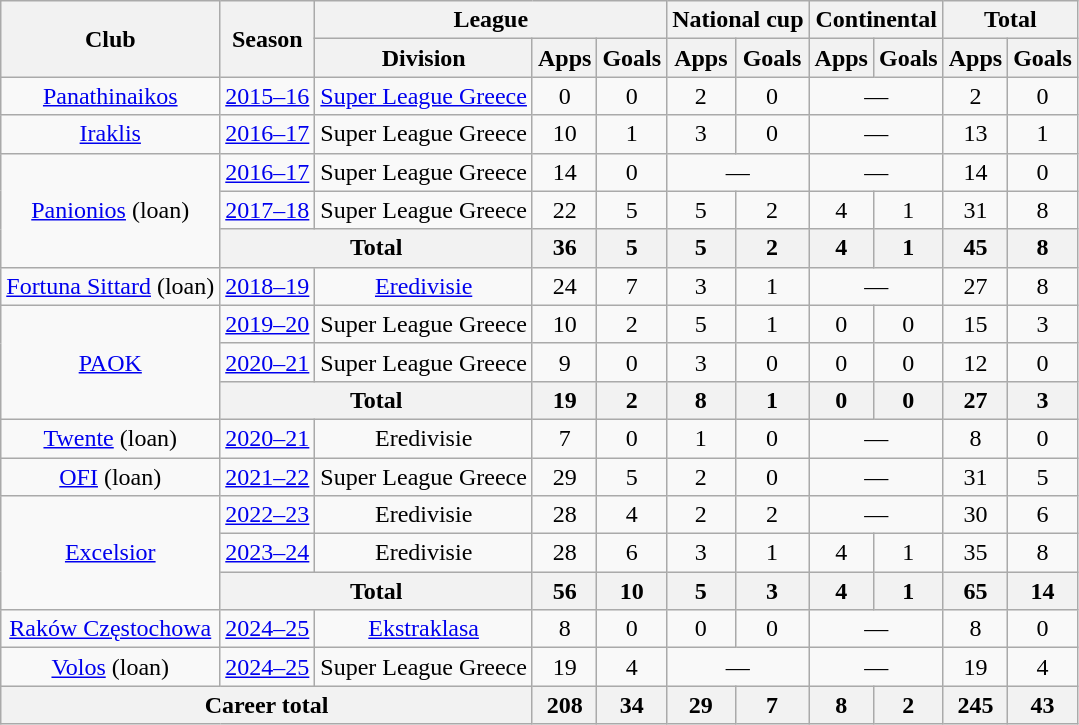<table class="wikitable" style="text-align: center;">
<tr>
<th rowspan=2>Club</th>
<th rowspan=2>Season</th>
<th colspan=3>League</th>
<th colspan=2>National cup</th>
<th colspan=2>Continental</th>
<th colspan=2>Total</th>
</tr>
<tr>
<th>Division</th>
<th>Apps</th>
<th>Goals</th>
<th>Apps</th>
<th>Goals</th>
<th>Apps</th>
<th>Goals</th>
<th>Apps</th>
<th>Goals</th>
</tr>
<tr>
<td><a href='#'>Panathinaikos</a></td>
<td><a href='#'>2015–16</a></td>
<td><a href='#'>Super League Greece</a></td>
<td>0</td>
<td>0</td>
<td>2</td>
<td>0</td>
<td colspan="2">—</td>
<td>2</td>
<td>0</td>
</tr>
<tr>
<td><a href='#'>Iraklis</a></td>
<td><a href='#'>2016–17</a></td>
<td>Super League Greece</td>
<td>10</td>
<td>1</td>
<td>3</td>
<td>0</td>
<td colspan="2">—</td>
<td>13</td>
<td>1</td>
</tr>
<tr>
<td rowspan="3"><a href='#'>Panionios</a> (loan)</td>
<td><a href='#'>2016–17</a></td>
<td>Super League Greece</td>
<td>14</td>
<td>0</td>
<td colspan="2">—</td>
<td colspan="2">—</td>
<td>14</td>
<td>0</td>
</tr>
<tr>
<td><a href='#'>2017–18</a></td>
<td>Super League Greece</td>
<td>22</td>
<td>5</td>
<td>5</td>
<td>2</td>
<td>4</td>
<td>1</td>
<td>31</td>
<td>8</td>
</tr>
<tr>
<th colspan="2">Total</th>
<th>36</th>
<th>5</th>
<th>5</th>
<th>2</th>
<th>4</th>
<th>1</th>
<th>45</th>
<th>8</th>
</tr>
<tr>
<td><a href='#'>Fortuna Sittard</a> (loan)</td>
<td><a href='#'>2018–19</a></td>
<td><a href='#'>Eredivisie</a></td>
<td>24</td>
<td>7</td>
<td>3</td>
<td>1</td>
<td colspan="2">—</td>
<td>27</td>
<td>8</td>
</tr>
<tr>
<td rowspan="3"><a href='#'>PAOK</a></td>
<td><a href='#'>2019–20</a></td>
<td>Super League Greece</td>
<td>10</td>
<td>2</td>
<td>5</td>
<td>1</td>
<td>0</td>
<td>0</td>
<td>15</td>
<td>3</td>
</tr>
<tr>
<td><a href='#'>2020–21</a></td>
<td>Super League Greece</td>
<td>9</td>
<td>0</td>
<td>3</td>
<td>0</td>
<td>0</td>
<td>0</td>
<td>12</td>
<td>0</td>
</tr>
<tr>
<th colspan="2">Total</th>
<th>19</th>
<th>2</th>
<th>8</th>
<th>1</th>
<th>0</th>
<th>0</th>
<th>27</th>
<th>3</th>
</tr>
<tr>
<td><a href='#'>Twente</a> (loan)</td>
<td><a href='#'>2020–21</a></td>
<td>Eredivisie</td>
<td>7</td>
<td>0</td>
<td>1</td>
<td>0</td>
<td colspan="2">—</td>
<td>8</td>
<td>0</td>
</tr>
<tr>
<td><a href='#'>OFI</a> (loan)</td>
<td><a href='#'>2021–22</a></td>
<td>Super League Greece</td>
<td>29</td>
<td>5</td>
<td>2</td>
<td>0</td>
<td colspan="2">—</td>
<td>31</td>
<td>5</td>
</tr>
<tr>
<td rowspan="3"><a href='#'>Excelsior</a></td>
<td><a href='#'>2022–23</a></td>
<td>Eredivisie</td>
<td>28</td>
<td>4</td>
<td>2</td>
<td>2</td>
<td colspan="2">—</td>
<td>30</td>
<td>6</td>
</tr>
<tr>
<td><a href='#'>2023–24</a></td>
<td>Eredivisie</td>
<td>28</td>
<td>6</td>
<td>3</td>
<td>1</td>
<td>4</td>
<td>1</td>
<td>35</td>
<td>8</td>
</tr>
<tr>
<th colspan="2">Total</th>
<th>56</th>
<th>10</th>
<th>5</th>
<th>3</th>
<th>4</th>
<th>1</th>
<th>65</th>
<th>14</th>
</tr>
<tr>
<td><a href='#'>Raków Częstochowa</a></td>
<td><a href='#'>2024–25</a></td>
<td><a href='#'>Ekstraklasa</a></td>
<td>8</td>
<td>0</td>
<td>0</td>
<td>0</td>
<td colspan="2">—</td>
<td>8</td>
<td>0</td>
</tr>
<tr>
<td><a href='#'>Volos</a> (loan)</td>
<td><a href='#'>2024–25</a></td>
<td>Super League Greece</td>
<td>19</td>
<td>4</td>
<td colspan="2">—</td>
<td colspan="2">—</td>
<td>19</td>
<td>4</td>
</tr>
<tr>
<th colspan="3">Career total</th>
<th>208</th>
<th>34</th>
<th>29</th>
<th>7</th>
<th>8</th>
<th>2</th>
<th>245</th>
<th>43</th>
</tr>
</table>
